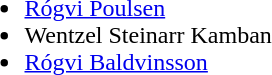<table>
<tr>
<td><strong></strong><br><ul><li><a href='#'>Rógvi Poulsen</a></li><li>Wentzel Steinarr Kamban</li><li><a href='#'>Rógvi Baldvinsson</a></li></ul></td>
</tr>
</table>
